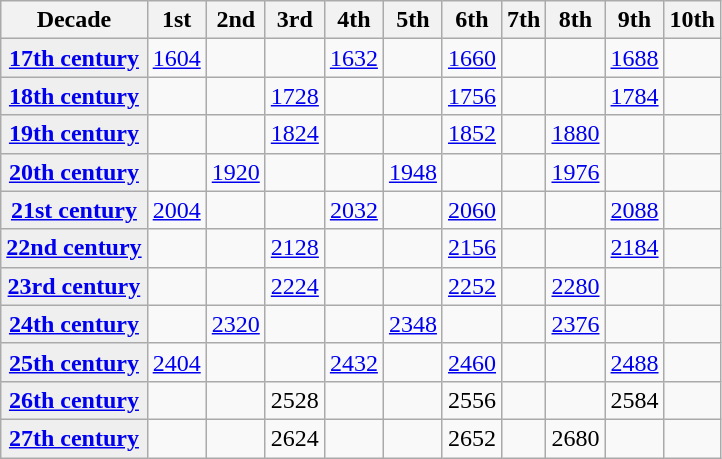<table class="wikitable">
<tr>
<th scope=row>Decade</th>
<th>1st</th>
<th>2nd</th>
<th>3rd</th>
<th>4th</th>
<th>5th</th>
<th>6th</th>
<th>7th</th>
<th>8th</th>
<th>9th</th>
<th>10th</th>
</tr>
<tr>
<th style="background-color:#efefef;"><a href='#'>17th century</a></th>
<td><a href='#'>1604</a></td>
<td></td>
<td></td>
<td><a href='#'>1632</a></td>
<td></td>
<td><a href='#'>1660</a></td>
<td></td>
<td></td>
<td><a href='#'>1688</a></td>
<td></td>
</tr>
<tr>
<th style="background-color:#efefef;"><a href='#'>18th century</a></th>
<td></td>
<td></td>
<td><a href='#'>1728</a></td>
<td></td>
<td></td>
<td><a href='#'>1756</a></td>
<td></td>
<td></td>
<td><a href='#'>1784</a></td>
<td></td>
</tr>
<tr>
<th style="background-color:#efefef;"><a href='#'>19th century</a></th>
<td></td>
<td></td>
<td><a href='#'>1824</a></td>
<td></td>
<td></td>
<td><a href='#'>1852</a></td>
<td></td>
<td><a href='#'>1880</a></td>
<td></td>
<td></td>
</tr>
<tr>
<th style="background-color:#efefef;"><a href='#'>20th century</a></th>
<td></td>
<td><a href='#'>1920</a></td>
<td></td>
<td></td>
<td><a href='#'>1948</a></td>
<td></td>
<td></td>
<td><a href='#'>1976</a></td>
<td></td>
<td></td>
</tr>
<tr>
<th style="background-color:#efefef;"><a href='#'>21st century</a></th>
<td><a href='#'>2004</a></td>
<td></td>
<td></td>
<td><a href='#'>2032</a></td>
<td></td>
<td><a href='#'>2060</a></td>
<td></td>
<td></td>
<td><a href='#'>2088</a></td>
<td></td>
</tr>
<tr>
<th style="background-color:#efefef;"><a href='#'>22nd century</a></th>
<td></td>
<td></td>
<td><a href='#'>2128</a></td>
<td></td>
<td></td>
<td><a href='#'>2156</a></td>
<td></td>
<td></td>
<td><a href='#'>2184</a></td>
<td></td>
</tr>
<tr>
<th style="background-color:#efefef;"><a href='#'>23rd century</a></th>
<td></td>
<td></td>
<td><a href='#'>2224</a></td>
<td></td>
<td></td>
<td><a href='#'>2252</a></td>
<td></td>
<td><a href='#'>2280</a></td>
<td></td>
<td></td>
</tr>
<tr>
<th style="background-color:#efefef;"><a href='#'>24th century</a></th>
<td></td>
<td><a href='#'>2320</a></td>
<td></td>
<td></td>
<td><a href='#'>2348</a></td>
<td></td>
<td></td>
<td><a href='#'>2376</a></td>
<td></td>
<td></td>
</tr>
<tr>
<th style="background-color:#efefef;"><a href='#'>25th century</a></th>
<td><a href='#'>2404</a></td>
<td></td>
<td></td>
<td><a href='#'>2432</a></td>
<td></td>
<td><a href='#'>2460</a></td>
<td></td>
<td></td>
<td><a href='#'>2488</a></td>
<td></td>
</tr>
<tr>
<th style="background-color:#efefef;"><a href='#'>26th century</a></th>
<td></td>
<td></td>
<td>2528</td>
<td></td>
<td></td>
<td>2556</td>
<td></td>
<td></td>
<td>2584</td>
<td></td>
</tr>
<tr>
<th style="background-color:#efefef;"><a href='#'>27th century</a></th>
<td></td>
<td></td>
<td>2624</td>
<td></td>
<td></td>
<td>2652</td>
<td></td>
<td>2680</td>
<td></td>
<td></td>
</tr>
</table>
